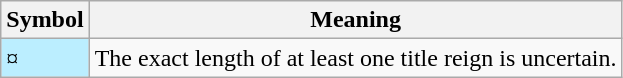<table class="wikitable sortable">
<tr>
<th>Symbol</th>
<th>Meaning</th>
</tr>
<tr>
<td style="background-color:#bbeeff;width:3m;">¤</td>
<td>The exact length of at least one title reign is uncertain.</td>
</tr>
</table>
